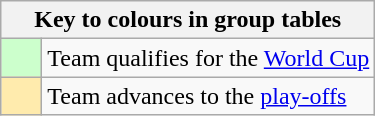<table class="wikitable" style="text-align: center;">
<tr>
<th colspan=2>Key to colours in group tables</th>
</tr>
<tr>
<td bgcolor=#ccffcc style="width: 20px;"></td>
<td align=left>Team qualifies for the <a href='#'>World Cup</a></td>
</tr>
<tr>
<td bgcolor=#ffebad style="width: 20px;"></td>
<td align=left>Team advances to the <a href='#'>play-offs</a></td>
</tr>
</table>
